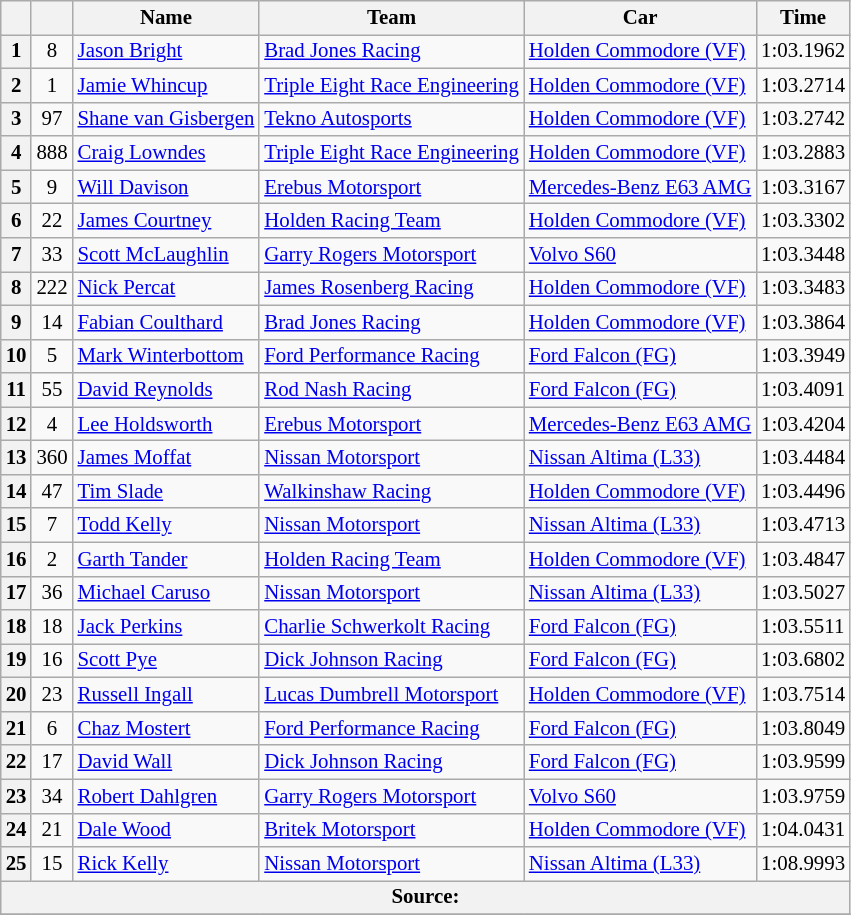<table class="wikitable" style="font-size: 87%">
<tr>
<th></th>
<th></th>
<th>Name</th>
<th>Team</th>
<th>Car</th>
<th>Time</th>
</tr>
<tr>
<th>1</th>
<td align="center">8</td>
<td> <a href='#'>Jason Bright</a></td>
<td><a href='#'>Brad Jones Racing</a></td>
<td><a href='#'>Holden Commodore (VF)</a></td>
<td>1:03.1962</td>
</tr>
<tr>
<th>2</th>
<td align="center">1</td>
<td> <a href='#'>Jamie Whincup</a></td>
<td><a href='#'>Triple Eight Race Engineering</a></td>
<td><a href='#'>Holden Commodore (VF)</a></td>
<td>1:03.2714</td>
</tr>
<tr>
<th>3</th>
<td align="center">97</td>
<td> <a href='#'>Shane van Gisbergen</a></td>
<td><a href='#'>Tekno Autosports</a></td>
<td><a href='#'>Holden Commodore (VF)</a></td>
<td>1:03.2742</td>
</tr>
<tr>
<th>4</th>
<td align="center">888</td>
<td> <a href='#'>Craig Lowndes</a></td>
<td><a href='#'>Triple Eight Race Engineering</a></td>
<td><a href='#'>Holden Commodore (VF)</a></td>
<td>1:03.2883</td>
</tr>
<tr>
<th>5</th>
<td align="center">9</td>
<td> <a href='#'>Will Davison</a></td>
<td><a href='#'>Erebus Motorsport</a></td>
<td><a href='#'>Mercedes-Benz E63 AMG</a></td>
<td>1:03.3167</td>
</tr>
<tr>
<th>6</th>
<td align="center">22</td>
<td> <a href='#'>James Courtney</a></td>
<td><a href='#'>Holden Racing Team</a></td>
<td><a href='#'>Holden Commodore (VF)</a></td>
<td>1:03.3302</td>
</tr>
<tr>
<th>7</th>
<td align="center">33</td>
<td> <a href='#'>Scott McLaughlin</a></td>
<td><a href='#'>Garry Rogers Motorsport</a></td>
<td><a href='#'>Volvo S60</a></td>
<td>1:03.3448</td>
</tr>
<tr>
<th>8</th>
<td align="center">222</td>
<td> <a href='#'>Nick Percat</a></td>
<td><a href='#'>James Rosenberg Racing</a></td>
<td><a href='#'>Holden Commodore (VF)</a></td>
<td>1:03.3483</td>
</tr>
<tr>
<th>9</th>
<td align="center">14</td>
<td> <a href='#'>Fabian Coulthard</a></td>
<td><a href='#'>Brad Jones Racing</a></td>
<td><a href='#'>Holden Commodore (VF)</a></td>
<td>1:03.3864</td>
</tr>
<tr>
<th>10</th>
<td align="center">5</td>
<td> <a href='#'>Mark Winterbottom</a></td>
<td><a href='#'>Ford Performance Racing</a></td>
<td><a href='#'>Ford Falcon (FG)</a></td>
<td>1:03.3949</td>
</tr>
<tr>
<th>11</th>
<td align="center">55</td>
<td> <a href='#'>David Reynolds</a></td>
<td><a href='#'>Rod Nash Racing</a></td>
<td><a href='#'>Ford Falcon (FG)</a></td>
<td>1:03.4091</td>
</tr>
<tr>
<th>12</th>
<td align="center">4</td>
<td> <a href='#'>Lee Holdsworth</a></td>
<td><a href='#'>Erebus Motorsport</a></td>
<td><a href='#'>Mercedes-Benz E63 AMG</a></td>
<td>1:03.4204</td>
</tr>
<tr>
<th>13</th>
<td align="center">360</td>
<td> <a href='#'>James Moffat</a></td>
<td><a href='#'>Nissan Motorsport</a></td>
<td><a href='#'>Nissan Altima (L33)</a></td>
<td>1:03.4484</td>
</tr>
<tr>
<th>14</th>
<td align="center">47</td>
<td> <a href='#'>Tim Slade</a></td>
<td><a href='#'>Walkinshaw Racing</a></td>
<td><a href='#'>Holden Commodore (VF)</a></td>
<td>1:03.4496</td>
</tr>
<tr>
<th>15</th>
<td align="center">7</td>
<td> <a href='#'>Todd Kelly</a></td>
<td><a href='#'>Nissan Motorsport</a></td>
<td><a href='#'>Nissan Altima (L33)</a></td>
<td>1:03.4713</td>
</tr>
<tr>
<th>16</th>
<td align="center">2</td>
<td> <a href='#'>Garth Tander</a></td>
<td><a href='#'>Holden Racing Team</a></td>
<td><a href='#'>Holden Commodore (VF)</a></td>
<td>1:03.4847</td>
</tr>
<tr>
<th>17</th>
<td align="center">36</td>
<td> <a href='#'>Michael Caruso</a></td>
<td><a href='#'>Nissan Motorsport</a></td>
<td><a href='#'>Nissan Altima (L33)</a></td>
<td>1:03.5027</td>
</tr>
<tr>
<th>18</th>
<td align="center">18</td>
<td> <a href='#'>Jack Perkins</a></td>
<td><a href='#'>Charlie Schwerkolt Racing</a></td>
<td><a href='#'>Ford Falcon (FG)</a></td>
<td>1:03.5511</td>
</tr>
<tr>
<th>19</th>
<td align="center">16</td>
<td> <a href='#'>Scott Pye</a></td>
<td><a href='#'>Dick Johnson Racing</a></td>
<td><a href='#'>Ford Falcon (FG)</a></td>
<td>1:03.6802</td>
</tr>
<tr>
<th>20</th>
<td align="center">23</td>
<td> <a href='#'>Russell Ingall</a></td>
<td><a href='#'>Lucas Dumbrell Motorsport</a></td>
<td><a href='#'>Holden Commodore (VF)</a></td>
<td>1:03.7514</td>
</tr>
<tr>
<th>21</th>
<td align="center">6</td>
<td> <a href='#'>Chaz Mostert</a></td>
<td><a href='#'>Ford Performance Racing</a></td>
<td><a href='#'>Ford Falcon (FG)</a></td>
<td>1:03.8049</td>
</tr>
<tr>
<th>22</th>
<td align="center">17</td>
<td> <a href='#'>David Wall</a></td>
<td><a href='#'>Dick Johnson Racing</a></td>
<td><a href='#'>Ford Falcon (FG)</a></td>
<td>1:03.9599</td>
</tr>
<tr>
<th>23</th>
<td align="center">34</td>
<td> <a href='#'>Robert Dahlgren</a></td>
<td><a href='#'>Garry Rogers Motorsport</a></td>
<td><a href='#'>Volvo S60</a></td>
<td>1:03.9759</td>
</tr>
<tr>
<th>24</th>
<td align="center">21</td>
<td> <a href='#'>Dale Wood</a></td>
<td><a href='#'>Britek Motorsport</a></td>
<td><a href='#'>Holden Commodore (VF)</a></td>
<td>1:04.0431</td>
</tr>
<tr>
<th>25</th>
<td align="center">15</td>
<td> <a href='#'>Rick Kelly</a></td>
<td><a href='#'>Nissan Motorsport</a></td>
<td><a href='#'>Nissan Altima (L33)</a></td>
<td>1:08.9993</td>
</tr>
<tr>
<th colspan=6>Source:</th>
</tr>
<tr>
</tr>
</table>
